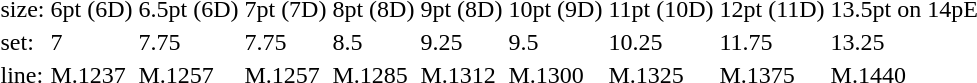<table style="margin-left:40px;">
<tr>
<td>size:</td>
<td>6pt (6D)</td>
<td>6.5pt (6D)</td>
<td>7pt (7D)</td>
<td>8pt (8D)</td>
<td>9pt (8D)</td>
<td>10pt (9D)</td>
<td>11pt (10D)</td>
<td>12pt (11D)</td>
<td>13.5pt on 14pE</td>
</tr>
<tr>
<td>set:</td>
<td>7</td>
<td>7.75</td>
<td>7.75</td>
<td>8.5</td>
<td>9.25</td>
<td>9.5</td>
<td>10.25</td>
<td>11.75</td>
<td>13.25</td>
</tr>
<tr>
<td>line:</td>
<td>M.1237</td>
<td>M.1257</td>
<td>M.1257</td>
<td>M.1285</td>
<td>M.1312</td>
<td>M.1300</td>
<td>M.1325</td>
<td>M.1375</td>
<td>M.1440</td>
</tr>
</table>
